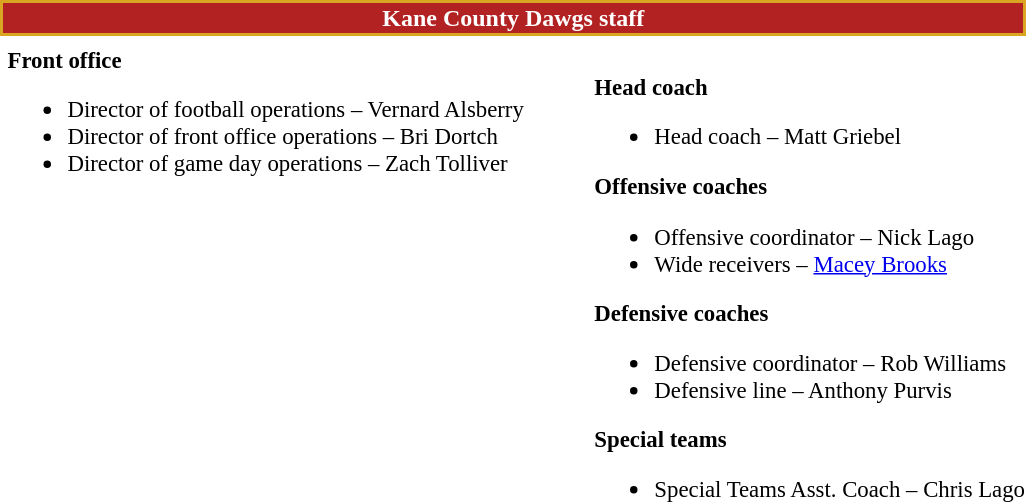<table class="toccolours" style="text-align: left;">
<tr>
<th colspan="7" style="background:#B22222; color:white; text-align: center; border:2px solid #DAA520;"><strong>Kane County Dawgs staff</strong></th>
</tr>
<tr>
<td colspan=7 align="right"></td>
</tr>
<tr>
<td valign="top"></td>
<td style="font-size: 95%;" valign="top"><strong>Front office</strong><br><ul><li>Director of football operations – Vernard Alsberry</li><li>Director of front office operations – Bri Dortch</li><li>Director of game day operations – Zach Tolliver</li></ul></td>
<td width="35"> </td>
<td valign="top"></td>
<td style="font-size: 95%;" valign="top"><br><strong>Head coach</strong><ul><li>Head coach – Matt Griebel</li></ul><strong>Offensive coaches</strong><ul><li>Offensive coordinator – Nick Lago</li><li>Wide receivers – <a href='#'>Macey Brooks</a></li></ul><strong>Defensive coaches</strong><ul><li>Defensive coordinator – Rob Williams</li><li>Defensive line – Anthony Purvis</li></ul><strong>Special teams</strong><ul><li>Special Teams Asst. Coach – Chris Lago</li></ul></td>
</tr>
</table>
